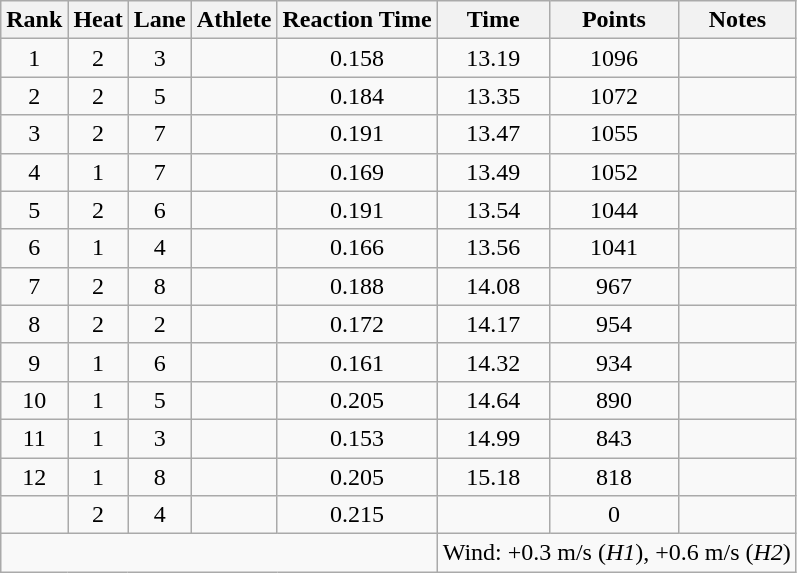<table class="wikitable sortable" style="text-align:center">
<tr>
<th>Rank</th>
<th>Heat</th>
<th>Lane</th>
<th>Athlete</th>
<th>Reaction Time</th>
<th>Time</th>
<th>Points</th>
<th>Notes</th>
</tr>
<tr>
<td>1</td>
<td>2</td>
<td>3</td>
<td align="left"></td>
<td>0.158</td>
<td>13.19</td>
<td>1096</td>
<td></td>
</tr>
<tr>
<td>2</td>
<td>2</td>
<td>5</td>
<td align="left"></td>
<td>0.184</td>
<td>13.35</td>
<td>1072</td>
<td></td>
</tr>
<tr>
<td>3</td>
<td>2</td>
<td>7</td>
<td align="left"></td>
<td>0.191</td>
<td>13.47</td>
<td>1055</td>
<td></td>
</tr>
<tr>
<td>4</td>
<td>1</td>
<td>7</td>
<td align="left"></td>
<td>0.169</td>
<td>13.49</td>
<td>1052</td>
<td></td>
</tr>
<tr>
<td>5</td>
<td>2</td>
<td>6</td>
<td align="left"></td>
<td>0.191</td>
<td>13.54</td>
<td>1044</td>
<td></td>
</tr>
<tr>
<td>6</td>
<td>1</td>
<td>4</td>
<td align="left"></td>
<td>0.166</td>
<td>13.56</td>
<td>1041</td>
<td></td>
</tr>
<tr>
<td>7</td>
<td>2</td>
<td>8</td>
<td align="left"></td>
<td>0.188</td>
<td>14.08</td>
<td>967</td>
<td></td>
</tr>
<tr>
<td>8</td>
<td>2</td>
<td>2</td>
<td align="left"></td>
<td>0.172</td>
<td>14.17</td>
<td>954</td>
<td></td>
</tr>
<tr>
<td>9</td>
<td>1</td>
<td>6</td>
<td align="left"></td>
<td>0.161</td>
<td>14.32</td>
<td>934</td>
<td></td>
</tr>
<tr>
<td>10</td>
<td>1</td>
<td>5</td>
<td align="left"></td>
<td>0.205</td>
<td>14.64</td>
<td>890</td>
<td></td>
</tr>
<tr>
<td>11</td>
<td>1</td>
<td>3</td>
<td align="left"></td>
<td>0.153</td>
<td>14.99</td>
<td>843</td>
<td></td>
</tr>
<tr>
<td>12</td>
<td>1</td>
<td>8</td>
<td align="left"></td>
<td>0.205</td>
<td>15.18</td>
<td>818</td>
<td></td>
</tr>
<tr>
<td></td>
<td>2</td>
<td>4</td>
<td align="left"></td>
<td>0.215</td>
<td></td>
<td>0</td>
<td></td>
</tr>
<tr class="sortbottom">
<td colspan=5></td>
<td colspan="3" style="text-align:left;">Wind: +0.3 m/s (<em>H1</em>), +0.6 m/s (<em>H2</em>)</td>
</tr>
</table>
